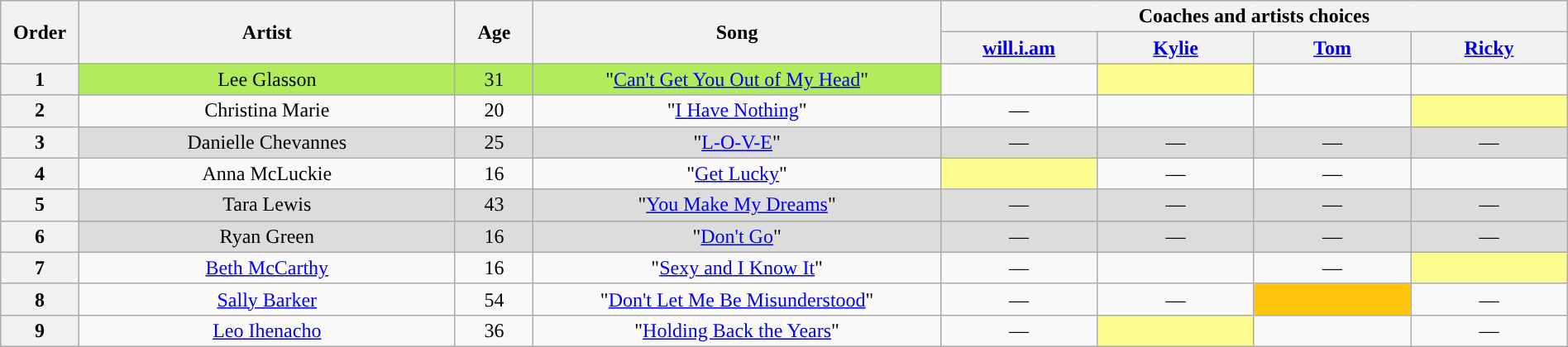<table class="wikitable" style="text-align:center; width:100%;">
<tr>
<th scope="col" rowspan="2" style="width:05%;">Order</th>
<th scope="col" rowspan="2" style="width:24%;">Artist</th>
<th scope="col" rowspan="2" style="width:05%;">Age</th>
<th scope="col" rowspan="2" style="width:26%;">Song</th>
<th colspan="4" style="width:40%;">Coaches and artists choices</th>
</tr>
<tr>
<th style="width:10%;"><a href='#'>will.i.am</a></th>
<th style="width:10%;"><a href='#'>Kylie</a></th>
<th style="width:10%;"><a href='#'>Tom</a></th>
<th style="width:10%;"><a href='#'>Ricky</a></th>
</tr>
<tr>
<th scope="col">1</th>
<td style="background-color:#B2EC5D;">Lee Glasson</td>
<td style="background-color:#B2EC5D;">31</td>
<td style="background-color:#B2EC5D;">"<a href='#'>Can't Get You Out of My Head</a>"</td>
<td><strong></strong></td>
<td style="background:#fdfc8f;text-align:center;"><strong></strong></td>
<td><strong></strong></td>
<td><strong></strong></td>
</tr>
<tr>
<th scope="col">2</th>
<td>Christina Marie</td>
<td>20</td>
<td>"<a href='#'>I Have Nothing</a>"</td>
<td>—</td>
<td><strong></strong></td>
<td><strong></strong></td>
<td style="background:#fdfc8f;text-align:center;"><strong></strong></td>
</tr>
<tr style="background:#DCDCDC">
<th scope="col">3</th>
<td>Danielle Chevannes</td>
<td>25</td>
<td style="background:#DCDCDC; text-align:center;">"<a href='#'>L-O-V-E</a>"</td>
<td>—</td>
<td>—</td>
<td>—</td>
<td>—</td>
</tr>
<tr>
<th scope="col">4</th>
<td>Anna McLuckie</td>
<td>16</td>
<td>"<a href='#'>Get Lucky</a>"</td>
<td style="background:#fdfc8f;text-align:center;"><strong></strong></td>
<td>—</td>
<td>—</td>
<td><strong></strong></td>
</tr>
<tr style="background:#DCDCDC">
<th scope="col">5</th>
<td>Tara Lewis</td>
<td>43</td>
<td style="background:#DCDCDC; text-align:center;">"<a href='#'>You Make My Dreams</a>"</td>
<td>—</td>
<td>—</td>
<td>—</td>
<td>—</td>
</tr>
<tr style="background:#DCDCDC">
<th scope="col">6</th>
<td>Ryan Green</td>
<td>16</td>
<td>"<a href='#'>Don't Go</a>"</td>
<td>—</td>
<td>—</td>
<td>—</td>
<td>—</td>
</tr>
<tr>
<th scope="col">7</th>
<td><a href='#'>Beth McCarthy</a></td>
<td>16</td>
<td>"<a href='#'>Sexy and I Know It</a>"</td>
<td>—</td>
<td><strong></strong></td>
<td>—</td>
<td style="background:#fdfc8f;text-align:center;"><strong></strong></td>
</tr>
<tr>
<th scope="col">8</th>
<td><a href='#'>Sally Barker</a></td>
<td>54</td>
<td>"<a href='#'>Don't Let Me Be Misunderstood</a>"</td>
<td>—</td>
<td>—</td>
<td style="background:#FFC40C;text-align:center;"><strong></strong></td>
<td>—</td>
</tr>
<tr>
<th scope="col">9</th>
<td><a href='#'>Leo Ihenacho</a></td>
<td>36</td>
<td>"<a href='#'>Holding Back the Years</a>"</td>
<td>—</td>
<td style="background:#fdfc8f;text-align:center;"><strong></strong></td>
<td><strong></strong></td>
<td>—</td>
</tr>
</table>
